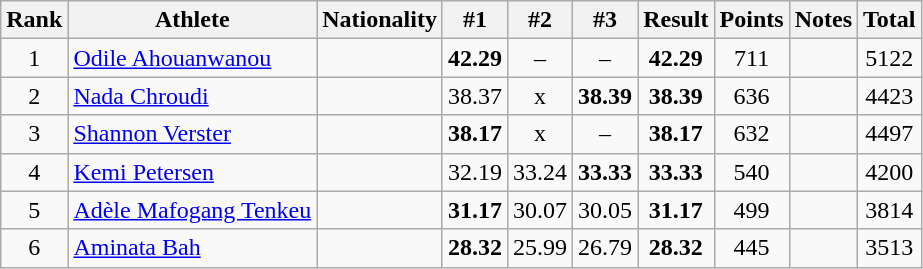<table class="wikitable sortable" style="text-align:center">
<tr>
<th>Rank</th>
<th>Athlete</th>
<th>Nationality</th>
<th>#1</th>
<th>#2</th>
<th>#3</th>
<th>Result</th>
<th>Points</th>
<th>Notes</th>
<th>Total</th>
</tr>
<tr>
<td>1</td>
<td align=left><a href='#'>Odile Ahouanwanou</a></td>
<td align=left></td>
<td><strong>42.29</strong></td>
<td>–</td>
<td>–</td>
<td><strong>42.29</strong></td>
<td>711</td>
<td></td>
<td>5122</td>
</tr>
<tr>
<td>2</td>
<td align=left><a href='#'>Nada Chroudi</a></td>
<td align=left></td>
<td>38.37</td>
<td>x</td>
<td><strong>38.39</strong></td>
<td><strong>38.39</strong></td>
<td>636</td>
<td></td>
<td>4423</td>
</tr>
<tr>
<td>3</td>
<td align=left><a href='#'>Shannon Verster</a></td>
<td align=left></td>
<td><strong>38.17</strong></td>
<td>x</td>
<td>–</td>
<td><strong>38.17</strong></td>
<td>632</td>
<td></td>
<td>4497</td>
</tr>
<tr>
<td>4</td>
<td align=left><a href='#'>Kemi Petersen</a></td>
<td align=left></td>
<td>32.19</td>
<td>33.24</td>
<td><strong>33.33</strong></td>
<td><strong>33.33</strong></td>
<td>540</td>
<td></td>
<td>4200</td>
</tr>
<tr>
<td>5</td>
<td align=left><a href='#'>Adèle Mafogang Tenkeu</a></td>
<td align=left></td>
<td><strong>31.17</strong></td>
<td>30.07</td>
<td>30.05</td>
<td><strong>31.17</strong></td>
<td>499</td>
<td></td>
<td>3814</td>
</tr>
<tr>
<td>6</td>
<td align=left><a href='#'>Aminata Bah</a></td>
<td align=left></td>
<td><strong>28.32</strong></td>
<td>25.99</td>
<td>26.79</td>
<td><strong>28.32</strong></td>
<td>445</td>
<td></td>
<td>3513</td>
</tr>
</table>
